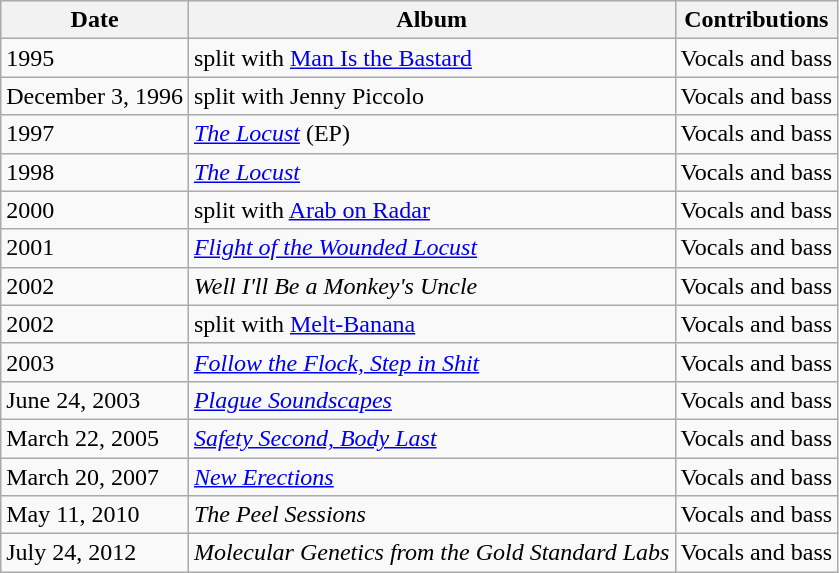<table class="wikitable" style="margin:1em 0;">
<tr>
<th>Date</th>
<th>Album</th>
<th>Contributions</th>
</tr>
<tr>
<td>1995</td>
<td>split with <a href='#'>Man Is the Bastard</a></td>
<td>Vocals and bass</td>
</tr>
<tr>
<td>December 3, 1996</td>
<td>split with Jenny Piccolo</td>
<td>Vocals and bass</td>
</tr>
<tr>
<td>1997</td>
<td><em><a href='#'>The Locust</a></em> (EP)</td>
<td>Vocals and bass</td>
</tr>
<tr>
<td>1998</td>
<td><em><a href='#'>The Locust</a></em></td>
<td>Vocals and bass</td>
</tr>
<tr>
<td>2000</td>
<td>split with <a href='#'>Arab on Radar</a></td>
<td>Vocals and bass</td>
</tr>
<tr>
<td>2001</td>
<td><em><a href='#'>Flight of the Wounded Locust</a></em></td>
<td>Vocals and bass</td>
</tr>
<tr>
<td>2002</td>
<td><em>Well I'll Be a Monkey's Uncle</em></td>
<td>Vocals and bass</td>
</tr>
<tr>
<td>2002</td>
<td>split with <a href='#'>Melt-Banana</a></td>
<td>Vocals and bass</td>
</tr>
<tr>
<td>2003</td>
<td><em><a href='#'>Follow the Flock, Step in Shit</a></em></td>
<td>Vocals and bass</td>
</tr>
<tr>
<td>June 24, 2003</td>
<td><em><a href='#'>Plague Soundscapes</a></em></td>
<td>Vocals and bass</td>
</tr>
<tr>
<td>March 22, 2005</td>
<td><em><a href='#'>Safety Second, Body Last</a></em></td>
<td>Vocals and bass</td>
</tr>
<tr>
<td>March 20, 2007</td>
<td><em><a href='#'>New Erections</a></em></td>
<td>Vocals and bass</td>
</tr>
<tr>
<td>May 11, 2010</td>
<td><em>The Peel Sessions</em></td>
<td>Vocals and bass</td>
</tr>
<tr>
<td>July 24, 2012</td>
<td><em>Molecular Genetics from the Gold Standard Labs</em></td>
<td>Vocals and bass</td>
</tr>
</table>
